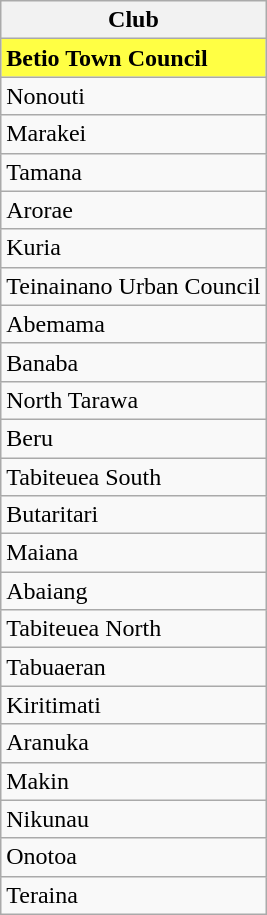<table class="wikitable">
<tr>
<th>Club</th>
</tr>
<tr>
<td bgcolor=#ffff44><strong>Betio Town Council</strong></td>
</tr>
<tr>
<td>Nonouti</td>
</tr>
<tr>
<td>Marakei</td>
</tr>
<tr>
<td>Tamana</td>
</tr>
<tr>
<td>Arorae</td>
</tr>
<tr>
<td>Kuria</td>
</tr>
<tr>
<td>Teinainano Urban Council</td>
</tr>
<tr>
<td>Abemama</td>
</tr>
<tr>
<td>Banaba</td>
</tr>
<tr>
<td>North Tarawa</td>
</tr>
<tr>
<td>Beru</td>
</tr>
<tr>
<td>Tabiteuea South</td>
</tr>
<tr>
<td>Butaritari</td>
</tr>
<tr>
<td>Maiana</td>
</tr>
<tr>
<td>Abaiang</td>
</tr>
<tr>
<td>Tabiteuea North</td>
</tr>
<tr>
<td>Tabuaeran</td>
</tr>
<tr>
<td>Kiritimati</td>
</tr>
<tr>
<td>Aranuka</td>
</tr>
<tr>
<td>Makin</td>
</tr>
<tr>
<td>Nikunau</td>
</tr>
<tr>
<td>Onotoa</td>
</tr>
<tr>
<td>Teraina</td>
</tr>
</table>
